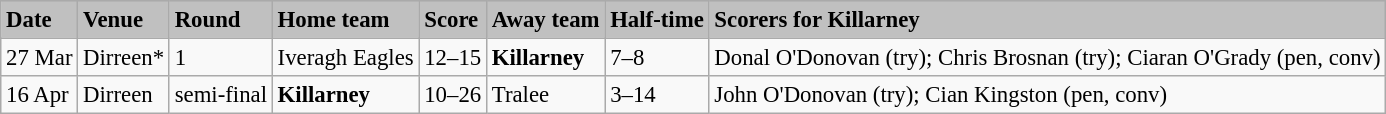<table class="wikitable" style=" float:left; margin:0.5em auto; font-size:95%">
<tr bgcolor="#C0C0C0">
<td><strong>Date</strong></td>
<td><strong>Venue</strong></td>
<td><strong>Round</strong></td>
<td><strong>Home team</strong></td>
<td><strong>Score</strong></td>
<td><strong>Away team</strong></td>
<td><strong>Half-time</strong></td>
<td><strong>Scorers for Killarney</strong></td>
</tr>
<tr>
<td>27 Mar</td>
<td>Dirreen*</td>
<td>1</td>
<td>Iveragh Eagles</td>
<td>12–15</td>
<td><strong>Killarney</strong></td>
<td>7–8</td>
<td>Donal O'Donovan (try); Chris Brosnan (try); Ciaran O'Grady (pen, conv)</td>
</tr>
<tr>
<td>16 Apr</td>
<td>Dirreen</td>
<td>semi-final</td>
<td><strong>Killarney</strong></td>
<td>10–26</td>
<td>Tralee</td>
<td>3–14</td>
<td>John O'Donovan (try); Cian Kingston (pen, conv)</td>
</tr>
</table>
